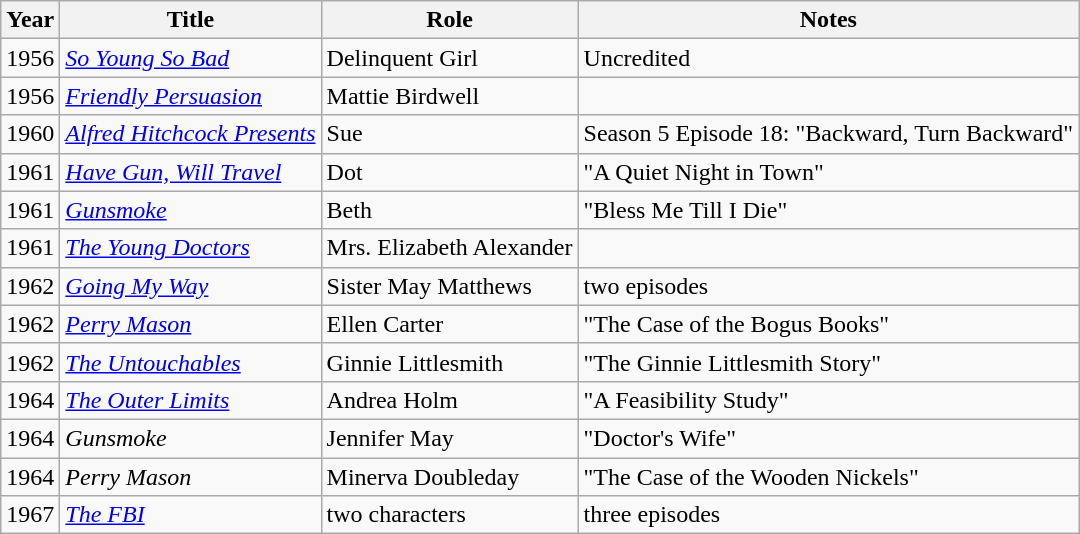<table class="wikitable">
<tr>
<th>Year</th>
<th>Title</th>
<th>Role</th>
<th>Notes</th>
</tr>
<tr>
<td>1956</td>
<td><em><a href='#'>So Young So Bad</a></em></td>
<td>Delinquent Girl</td>
<td>Uncredited</td>
</tr>
<tr>
<td>1956</td>
<td><em><a href='#'>Friendly Persuasion</a></em></td>
<td>Mattie Birdwell</td>
<td></td>
</tr>
<tr>
<td>1960</td>
<td><em><a href='#'>Alfred Hitchcock Presents</a></em></td>
<td>Sue</td>
<td>Season 5 Episode 18: "Backward, Turn Backward"</td>
</tr>
<tr>
<td>1961</td>
<td><em><a href='#'>Have Gun, Will Travel</a></em></td>
<td>Dot</td>
<td>"A Quiet Night in Town"</td>
</tr>
<tr>
<td>1961</td>
<td><em><a href='#'>Gunsmoke</a></em></td>
<td>Beth</td>
<td>"Bless Me Till I Die"</td>
</tr>
<tr>
<td>1961</td>
<td><em><a href='#'>The Young Doctors</a></em></td>
<td>Mrs. Elizabeth Alexander</td>
<td></td>
</tr>
<tr>
<td>1962</td>
<td><em><a href='#'>Going My Way</a></em></td>
<td>Sister May Matthews</td>
<td>two episodes</td>
</tr>
<tr>
<td>1962</td>
<td><em><a href='#'>Perry Mason</a></em></td>
<td>Ellen Carter</td>
<td>"The Case of the Bogus Books"</td>
</tr>
<tr>
<td>1962</td>
<td><em><a href='#'>The Untouchables</a></em></td>
<td>Ginnie Littlesmith</td>
<td>"The Ginnie Littlesmith Story"</td>
</tr>
<tr>
<td>1964</td>
<td><em><a href='#'>The Outer Limits</a></em></td>
<td>Andrea Holm</td>
<td>"A Feasibility Study"</td>
</tr>
<tr>
<td>1964</td>
<td><em>Gunsmoke</em></td>
<td>Jennifer May</td>
<td>"Doctor's Wife"</td>
</tr>
<tr>
<td>1964</td>
<td><em>Perry Mason</em></td>
<td>Minerva Doubleday</td>
<td>"The Case of the Wooden Nickels"</td>
</tr>
<tr>
<td>1967</td>
<td><em><a href='#'>The FBI</a></em></td>
<td>two characters</td>
<td>three episodes</td>
</tr>
</table>
